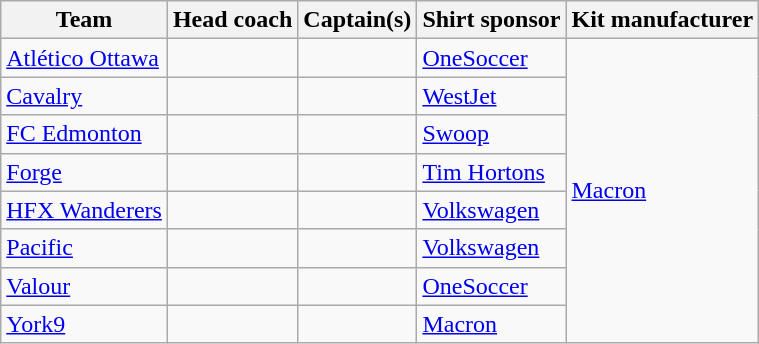<table class="wikitable sortable">
<tr>
<th>Team</th>
<th>Head coach</th>
<th>Captain(s)</th>
<th>Shirt sponsor</th>
<th>Kit manufacturer</th>
</tr>
<tr>
<td><a href='#'>Atlético Ottawa</a></td>
<td> </td>
<td> </td>
<td><a href='#'>OneSoccer</a></td>
<td rowspan=8><a href='#'>Macron</a></td>
</tr>
<tr>
<td><a href='#'>Cavalry</a></td>
<td> </td>
<td> </td>
<td><a href='#'>WestJet</a></td>
</tr>
<tr>
<td><a href='#'>FC Edmonton</a></td>
<td> </td>
<td> </td>
<td><a href='#'>Swoop</a></td>
</tr>
<tr>
<td><a href='#'>Forge</a></td>
<td> </td>
<td> </td>
<td><a href='#'>Tim Hortons</a></td>
</tr>
<tr>
<td><a href='#'>HFX Wanderers</a></td>
<td> </td>
<td> </td>
<td><a href='#'>Volkswagen</a></td>
</tr>
<tr>
<td><a href='#'>Pacific</a></td>
<td> </td>
<td> </td>
<td><a href='#'>Volkswagen</a></td>
</tr>
<tr>
<td><a href='#'>Valour</a></td>
<td> </td>
<td> </td>
<td><a href='#'>OneSoccer</a></td>
</tr>
<tr>
<td><a href='#'>York9</a></td>
<td> </td>
<td> </td>
<td><a href='#'>Macron</a></td>
</tr>
</table>
